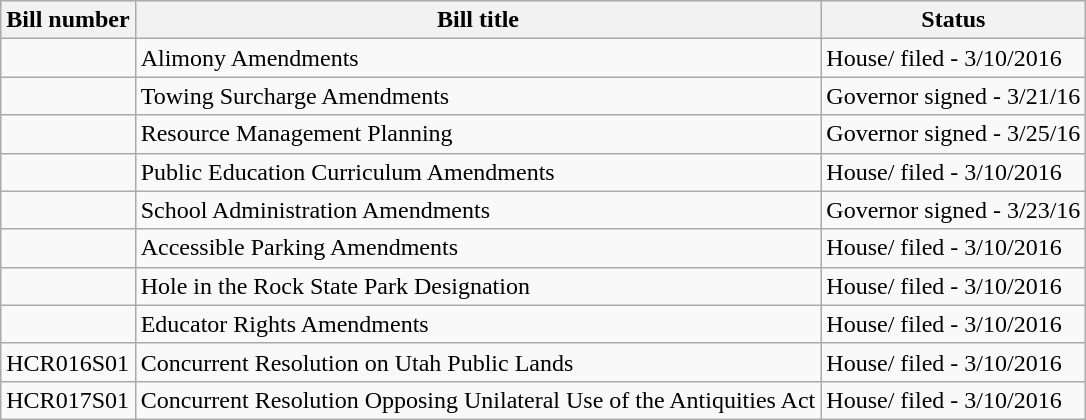<table class="wikitable">
<tr>
<th>Bill number</th>
<th>Bill title</th>
<th>Status</th>
</tr>
<tr>
<td></td>
<td>Alimony Amendments</td>
<td>House/ filed - 3/10/2016</td>
</tr>
<tr>
<td></td>
<td>Towing Surcharge Amendments</td>
<td>Governor signed - 3/21/16</td>
</tr>
<tr>
<td></td>
<td>Resource Management Planning</td>
<td>Governor signed - 3/25/16</td>
</tr>
<tr>
<td></td>
<td>Public Education Curriculum Amendments</td>
<td>House/ filed - 3/10/2016</td>
</tr>
<tr>
<td></td>
<td>School Administration Amendments</td>
<td>Governor signed - 3/23/16</td>
</tr>
<tr>
<td></td>
<td>Accessible Parking Amendments</td>
<td>House/ filed - 3/10/2016</td>
</tr>
<tr>
<td></td>
<td>Hole in the Rock State Park Designation</td>
<td>House/ filed - 3/10/2016</td>
</tr>
<tr>
<td></td>
<td>Educator Rights Amendments</td>
<td>House/ filed - 3/10/2016</td>
</tr>
<tr>
<td>HCR016S01</td>
<td>Concurrent Resolution on Utah Public Lands</td>
<td>House/ filed - 3/10/2016</td>
</tr>
<tr>
<td>HCR017S01</td>
<td>Concurrent Resolution Opposing Unilateral Use of the Antiquities Act</td>
<td>House/ filed - 3/10/2016</td>
</tr>
</table>
